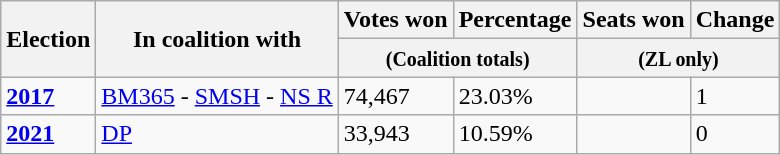<table class="wikitable">
<tr>
<th rowspan="2">Election</th>
<th rowspan="2">In coalition with</th>
<th>Votes won</th>
<th>Percentage</th>
<th>Seats won</th>
<th>Change</th>
</tr>
<tr>
<th colspan="2"><small>(Coalition totals)</small></th>
<th colspan="2"><small>(ZL only)</small></th>
</tr>
<tr>
<td><a href='#'><strong>2017</strong></a></td>
<td><a href='#'>BM365</a> - <a href='#'>SMSH</a> - <a href='#'>NS R</a></td>
<td>74,467</td>
<td>23.03%</td>
<td></td>
<td>1</td>
</tr>
<tr>
<td><a href='#'><strong>2021</strong></a></td>
<td><a href='#'>DP</a></td>
<td>33,943</td>
<td>10.59%</td>
<td></td>
<td>0</td>
</tr>
</table>
